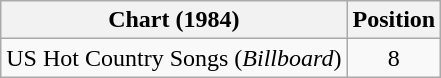<table class="wikitable">
<tr>
<th>Chart (1984)</th>
<th>Position</th>
</tr>
<tr>
<td>US Hot Country Songs (<em>Billboard</em>)</td>
<td align="center">8</td>
</tr>
</table>
